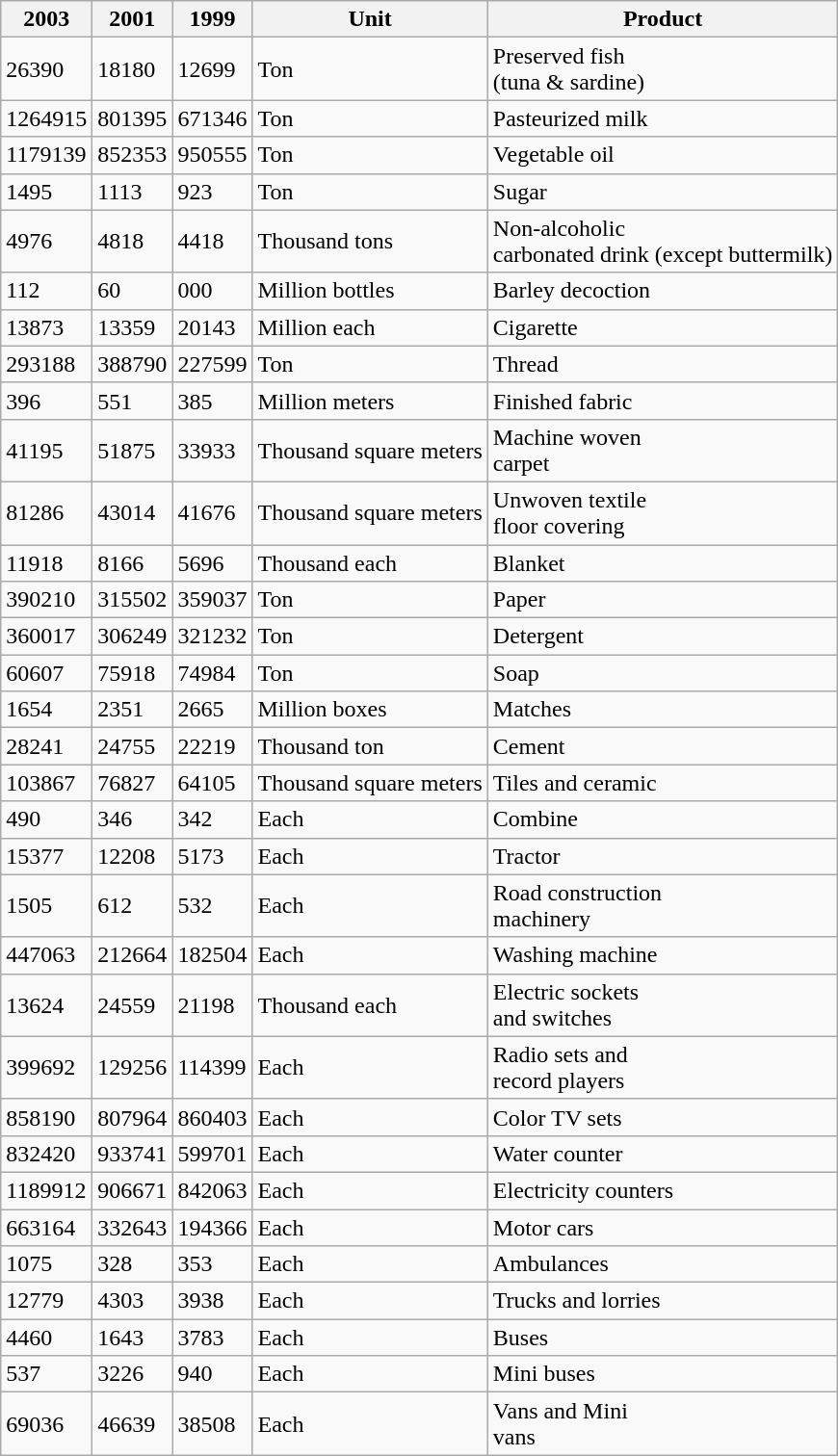<table class="wikitable">
<tr>
<th>2003</th>
<th>2001</th>
<th>1999</th>
<th>Unit</th>
<th>Product</th>
</tr>
<tr>
<td>26390</td>
<td>18180</td>
<td>12699</td>
<td>Ton</td>
<td>Preserved fish<br>(tuna & sardine)</td>
</tr>
<tr>
<td>1264915</td>
<td>801395</td>
<td>671346</td>
<td>Ton</td>
<td>Pasteurized milk</td>
</tr>
<tr>
<td>1179139</td>
<td>852353</td>
<td>950555</td>
<td>Ton</td>
<td>Vegetable oil</td>
</tr>
<tr>
<td>1495</td>
<td>1113</td>
<td>923</td>
<td>Ton</td>
<td>Sugar</td>
</tr>
<tr>
<td>4976</td>
<td>4818</td>
<td>4418</td>
<td>Thousand tons</td>
<td>Non-alcoholic<br>carbonated drink
(except buttermilk)</td>
</tr>
<tr>
<td>112</td>
<td>60</td>
<td>000</td>
<td>Million bottles</td>
<td>Barley decoction</td>
</tr>
<tr>
<td>13873</td>
<td>13359</td>
<td>20143</td>
<td>Million each</td>
<td>Cigarette</td>
</tr>
<tr>
<td>293188</td>
<td>388790</td>
<td>227599</td>
<td>Ton</td>
<td>Thread</td>
</tr>
<tr>
<td>396</td>
<td>551</td>
<td>385</td>
<td>Million meters</td>
<td>Finished fabric</td>
</tr>
<tr>
<td>41195</td>
<td>51875</td>
<td>33933</td>
<td>Thousand square meters</td>
<td>Machine woven<br>carpet</td>
</tr>
<tr>
<td>81286</td>
<td>43014</td>
<td>41676</td>
<td>Thousand square meters</td>
<td>Unwoven textile<br>floor covering</td>
</tr>
<tr>
<td>11918</td>
<td>8166</td>
<td>5696</td>
<td>Thousand each</td>
<td>Blanket</td>
</tr>
<tr>
<td>390210</td>
<td>315502</td>
<td>359037</td>
<td>Ton</td>
<td>Paper</td>
</tr>
<tr>
<td>360017</td>
<td>306249</td>
<td>321232</td>
<td>Ton</td>
<td>Detergent</td>
</tr>
<tr>
<td>60607</td>
<td>75918</td>
<td>74984</td>
<td>Ton</td>
<td>Soap</td>
</tr>
<tr>
<td>1654</td>
<td>2351</td>
<td>2665</td>
<td>Million boxes</td>
<td>Matches</td>
</tr>
<tr>
<td>28241</td>
<td>24755</td>
<td>22219</td>
<td>Thousand ton</td>
<td>Cement</td>
</tr>
<tr>
<td>103867</td>
<td>76827</td>
<td>64105</td>
<td>Thousand square meters</td>
<td>Tiles and ceramic</td>
</tr>
<tr>
<td>490</td>
<td>346</td>
<td>342</td>
<td>Each</td>
<td>Combine</td>
</tr>
<tr>
<td>15377</td>
<td>12208</td>
<td>5173</td>
<td>Each</td>
<td>Tractor</td>
</tr>
<tr>
<td>1505</td>
<td>612</td>
<td>532</td>
<td>Each</td>
<td>Road construction<br>machinery</td>
</tr>
<tr>
<td>447063</td>
<td>212664</td>
<td>182504</td>
<td>Each</td>
<td>Washing machine</td>
</tr>
<tr>
<td>13624</td>
<td>24559</td>
<td>21198</td>
<td>Thousand each</td>
<td>Electric sockets<br>and switches</td>
</tr>
<tr>
<td>399692</td>
<td>129256</td>
<td>114399</td>
<td>Each</td>
<td>Radio sets and<br>record players</td>
</tr>
<tr>
<td>858190</td>
<td>807964</td>
<td>860403</td>
<td>Each</td>
<td>Color TV sets</td>
</tr>
<tr>
<td>832420</td>
<td>933741</td>
<td>599701</td>
<td>Each</td>
<td>Water counter</td>
</tr>
<tr>
<td>1189912</td>
<td>906671</td>
<td>842063</td>
<td>Each</td>
<td>Electricity counters</td>
</tr>
<tr>
<td>663164</td>
<td>332643</td>
<td>194366</td>
<td>Each</td>
<td>Motor cars</td>
</tr>
<tr>
<td>1075</td>
<td>328</td>
<td>353</td>
<td>Each</td>
<td>Ambulances</td>
</tr>
<tr>
<td>12779</td>
<td>4303</td>
<td>3938</td>
<td>Each</td>
<td>Trucks and lorries</td>
</tr>
<tr>
<td>4460</td>
<td>1643</td>
<td>3783</td>
<td>Each</td>
<td>Buses</td>
</tr>
<tr>
<td>537</td>
<td>3226</td>
<td>940</td>
<td>Each</td>
<td>Mini buses</td>
</tr>
<tr>
<td>69036</td>
<td>46639</td>
<td>38508</td>
<td>Each</td>
<td>Vans and Mini<br>vans</td>
</tr>
</table>
